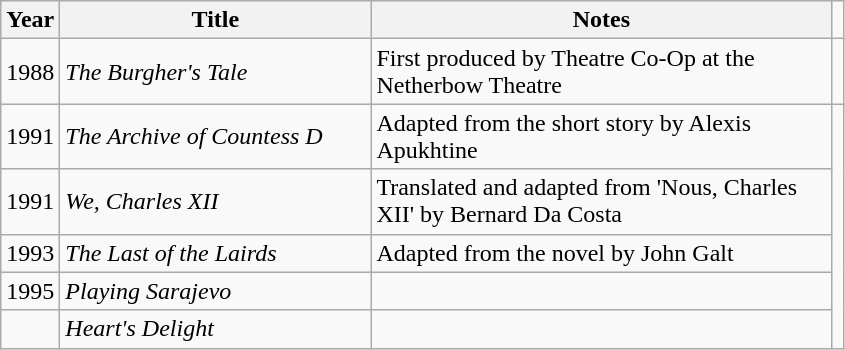<table class="wikitable">
<tr>
<th width=30px>Year</th>
<th width=200px>Title</th>
<th width=300px>Notes</th>
</tr>
<tr>
<td>1988</td>
<td><em>The Burgher's Tale</em></td>
<td>First produced by Theatre Co-Op at the Netherbow Theatre</td>
<td></td>
</tr>
<tr>
<td>1991</td>
<td><em>The Archive of Countess D</em></td>
<td>Adapted from the short story by Alexis Apukhtine</td>
</tr>
<tr>
<td>1991</td>
<td><em>We, Charles XII</em></td>
<td>Translated and adapted from 'Nous, Charles XII' by Bernard Da Costa</td>
</tr>
<tr>
<td>1993</td>
<td><em>The Last of the Lairds</em></td>
<td>Adapted from the novel by John Galt</td>
</tr>
<tr>
<td>1995</td>
<td><em>Playing Sarajevo</em></td>
<td></td>
</tr>
<tr>
<td></td>
<td><em>Heart's Delight</em></td>
<td></td>
</tr>
</table>
